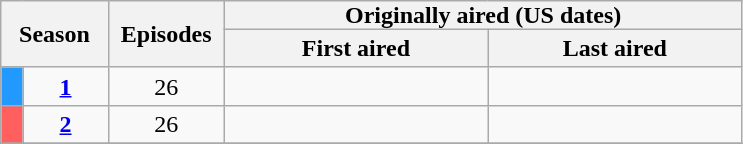<table class="wikitable plainrowheaders" style="text-align:center;">
<tr>
<th scope="col" style="padding:0 8px;" rowspan="2" colspan="2">Season</th>
<th scope="col" style="padding:0 8px;" rowspan="2">Episodes</th>
<th scope="col" style="padding:0 80px;" colspan="2">Originally aired (US dates)</th>
</tr>
<tr>
<th scope="col">First aired</th>
<th scope="col">Last aired</th>
</tr>
<tr>
<td scope="row" style="background:#29F; color:#100; text-align:center;"></td>
<td><strong><a href='#'>1</a></strong></td>
<td>26</td>
<td></td>
<td></td>
</tr>
<tr>
<td scope="row" style="background: #FF5F5F" width="3%"; text-align:center;"></td>
<td><strong><a href='#'>2</a></strong></td>
<td>26</td>
<td></td>
<td></td>
</tr>
<tr>
</tr>
</table>
